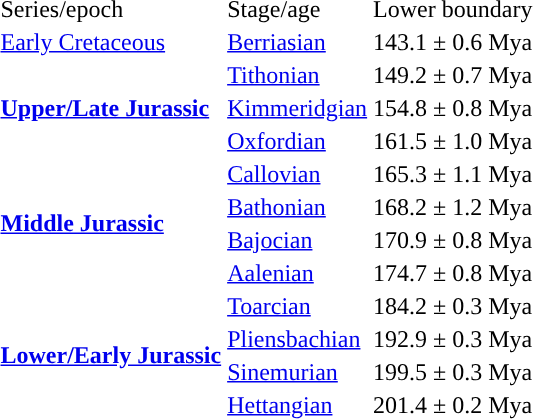<table>
<tr>
<td>Series/epoch</td>
<td>Stage/age</td>
<td>Lower boundary</td>
</tr>
<tr>
<td style="background-color: "><a href='#'>Early Cretaceous</a></td>
<td style="background-color: "><a href='#'>Berriasian</a></td>
<td>143.1 ± 0.6 Mya</td>
</tr>
<tr>
<td rowspan="3" style="background-color: "><strong><a href='#'>Upper/Late Jurassic</a></strong></td>
<td style="background-color: "><a href='#'>Tithonian</a></td>
<td>149.2 ± 0.7 Mya</td>
</tr>
<tr>
<td style="background-color: "><a href='#'>Kimmeridgian</a></td>
<td>154.8 ± 0.8 Mya</td>
</tr>
<tr>
<td style="background-color: "><a href='#'>Oxfordian</a></td>
<td>161.5 ± 1.0 Mya</td>
</tr>
<tr>
<td rowspan="4" style="background-color: "><strong><a href='#'>Middle Jurassic</a></strong></td>
<td style="background-color: "><a href='#'>Callovian</a></td>
<td>165.3 ± 1.1 Mya</td>
</tr>
<tr>
<td style="background-color: "><a href='#'>Bathonian</a></td>
<td>168.2 ± 1.2 Mya</td>
</tr>
<tr>
<td style="background-color: "><a href='#'>Bajocian</a></td>
<td>170.9 ± 0.8 Mya</td>
</tr>
<tr>
<td style="background-color: "><a href='#'>Aalenian</a></td>
<td>174.7 ± 0.8 Mya</td>
</tr>
<tr>
<td rowspan="4" style="background-color: "><strong><a href='#'>Lower/Early Jurassic</a></strong></td>
<td style="background-color: "><a href='#'>Toarcian</a></td>
<td>184.2 ± 0.3 Mya</td>
</tr>
<tr>
<td style="background-color: "><a href='#'>Pliensbachian</a></td>
<td>192.9 ± 0.3 Mya</td>
</tr>
<tr>
<td style="background-color: "><a href='#'>Sinemurian</a></td>
<td>199.5 ± 0.3 Mya</td>
</tr>
<tr>
<td style="background-color: "><a href='#'>Hettangian</a></td>
<td>201.4 ± 0.2 Mya</td>
</tr>
</table>
